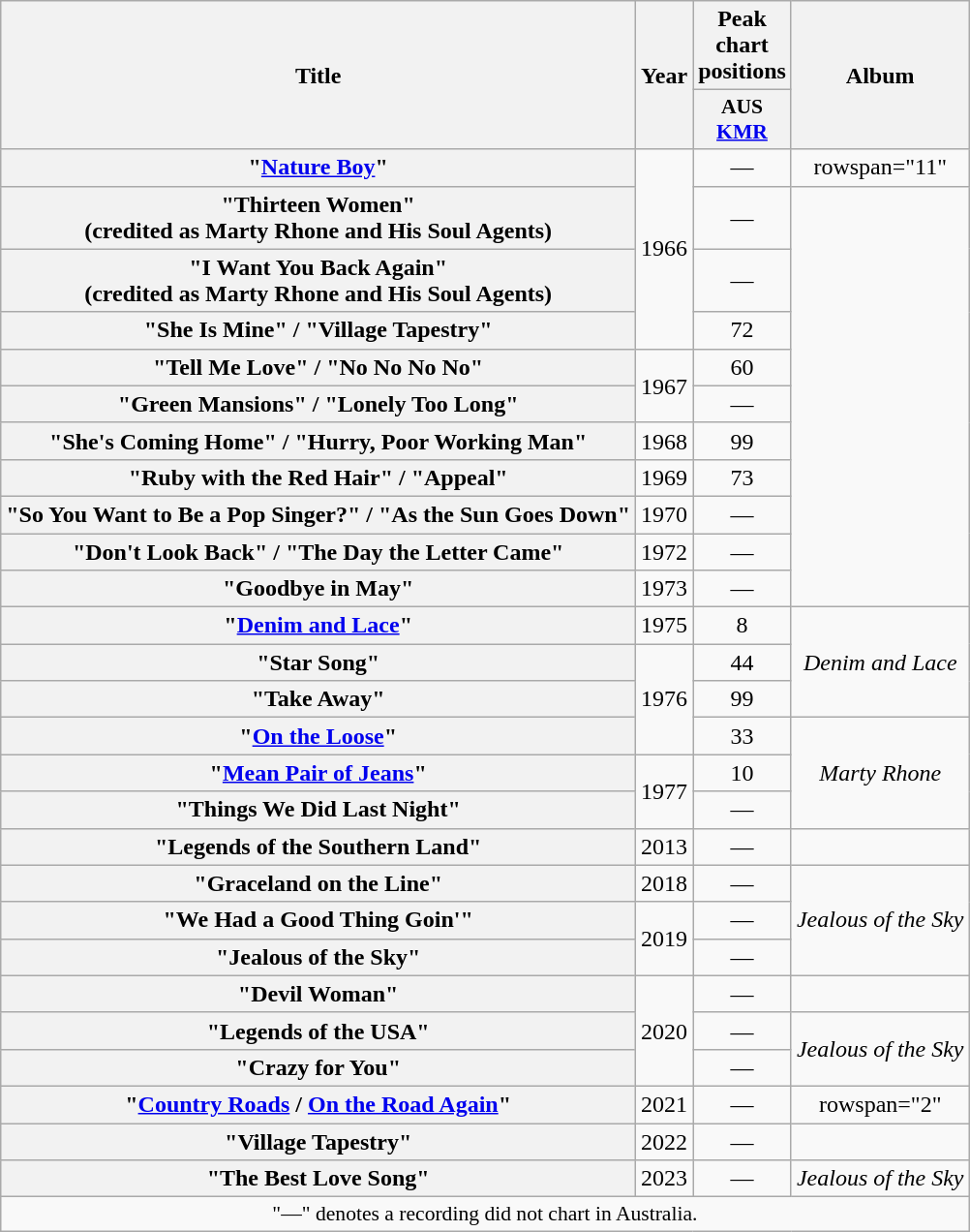<table class="wikitable plainrowheaders" style="text-align:center;" border="1">
<tr>
<th scope="col" rowspan="2">Title</th>
<th scope="col" rowspan="2">Year</th>
<th scope="col" colspan="1">Peak chart positions</th>
<th scope="col" rowspan="2">Album</th>
</tr>
<tr>
<th scope="col" style="width:3em;font-size:90%;">AUS<br><a href='#'>KMR</a><br></th>
</tr>
<tr>
<th scope="row">"<a href='#'>Nature Boy</a>"</th>
<td rowspan="4">1966</td>
<td>—</td>
<td>rowspan="11" </td>
</tr>
<tr>
<th scope="row">"Thirteen Women" <br> (credited as Marty Rhone and His Soul Agents)</th>
<td>—</td>
</tr>
<tr>
<th scope="row">"I Want You Back Again" <br> (credited as Marty Rhone and His Soul Agents)</th>
<td>—</td>
</tr>
<tr>
<th scope="row">"She Is Mine" / "Village Tapestry"</th>
<td>72</td>
</tr>
<tr>
<th scope="row">"Tell Me Love" / "No No No No"</th>
<td rowspan="2">1967</td>
<td>60</td>
</tr>
<tr>
<th scope="row">"Green Mansions" / "Lonely Too Long"</th>
<td>—</td>
</tr>
<tr>
<th scope="row">"She's Coming Home" / "Hurry, Poor Working Man"</th>
<td>1968</td>
<td>99</td>
</tr>
<tr>
<th scope="row">"Ruby with the Red Hair" / "Appeal"</th>
<td>1969</td>
<td>73</td>
</tr>
<tr>
<th scope="row">"So You Want to Be a Pop Singer?" / "As the Sun Goes Down"</th>
<td>1970</td>
<td>—</td>
</tr>
<tr>
<th scope="row">"Don't Look Back" / "The Day the Letter Came"</th>
<td>1972</td>
<td>—</td>
</tr>
<tr>
<th scope="row">"Goodbye in May"</th>
<td>1973</td>
<td>—</td>
</tr>
<tr>
<th scope="row">"<a href='#'>Denim and Lace</a>"</th>
<td>1975</td>
<td>8</td>
<td rowspan="3"><em>Denim and Lace</em></td>
</tr>
<tr>
<th scope="row">"Star Song"</th>
<td rowspan="3">1976</td>
<td>44</td>
</tr>
<tr>
<th scope="row">"Take Away"</th>
<td>99</td>
</tr>
<tr>
<th scope="row">"<a href='#'>On the Loose</a>"</th>
<td>33</td>
<td rowspan="3"><em>Marty Rhone</em></td>
</tr>
<tr>
<th scope="row">"<a href='#'>Mean Pair of Jeans</a>"</th>
<td rowspan="2">1977</td>
<td>10</td>
</tr>
<tr>
<th scope="row">"Things We Did Last Night"</th>
<td>—</td>
</tr>
<tr>
<th scope="row">"Legends of the Southern Land"<br></th>
<td>2013</td>
<td>—</td>
<td></td>
</tr>
<tr>
<th scope="row">"Graceland on the Line"</th>
<td>2018</td>
<td>—</td>
<td rowspan="3"><em>Jealous of the Sky</em></td>
</tr>
<tr>
<th scope="row">"We Had a Good Thing Goin'"</th>
<td rowspan="2">2019</td>
<td>—</td>
</tr>
<tr>
<th scope="row">"Jealous of the Sky"</th>
<td>—</td>
</tr>
<tr>
<th scope="row">"Devil Woman"</th>
<td rowspan="3">2020</td>
<td>—</td>
<td></td>
</tr>
<tr>
<th scope="row">"Legends of the USA"</th>
<td>—</td>
<td rowspan="2"><em>Jealous of the Sky</em></td>
</tr>
<tr>
<th scope="row">"Crazy for You"</th>
<td>—</td>
</tr>
<tr>
<th scope="row">"<a href='#'>Country Roads</a> / <a href='#'>On the Road Again</a>"</th>
<td>2021</td>
<td>—</td>
<td>rowspan="2" </td>
</tr>
<tr>
<th scope="row">"Village Tapestry"</th>
<td>2022</td>
<td>—</td>
</tr>
<tr>
<th scope="row">"The Best Love Song"</th>
<td>2023</td>
<td>—</td>
<td><em>Jealous of the Sky</em></td>
</tr>
<tr>
<td colspan="4" style="font-size:90%">"—" denotes a recording did not chart in Australia.</td>
</tr>
</table>
